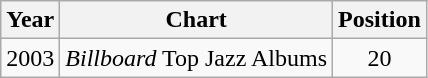<table class="wikitable">
<tr>
<th>Year</th>
<th>Chart</th>
<th>Position</th>
</tr>
<tr>
<td>2003</td>
<td><em>Billboard</em> Top Jazz Albums</td>
<td align="center">20</td>
</tr>
</table>
